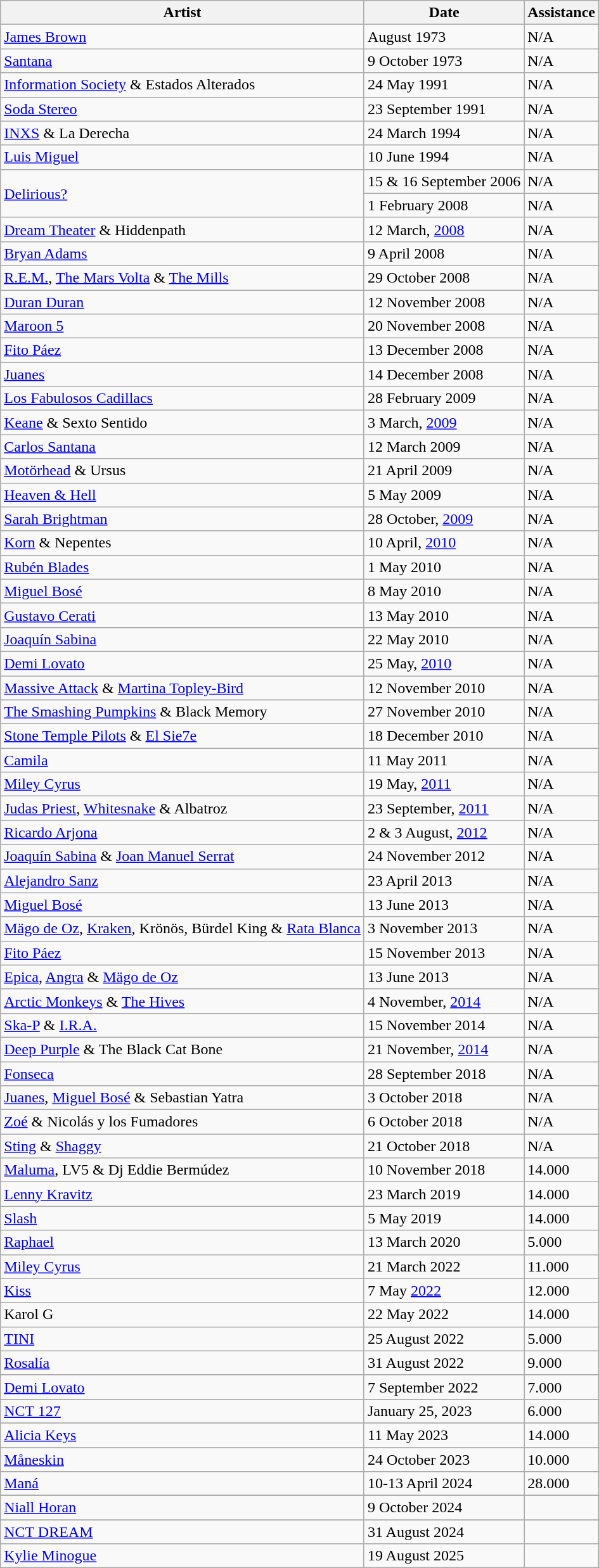<table class="wikitable">
<tr>
<th>Artist</th>
<th>Date</th>
<th>Assistance</th>
</tr>
<tr>
<td><a href='#'>James Brown</a></td>
<td>August 1973</td>
<td>N/A</td>
</tr>
<tr>
<td><a href='#'>Santana</a></td>
<td>9 October 1973</td>
<td>N/A</td>
</tr>
<tr>
<td><a href='#'>Information Society</a> & Estados Alterados</td>
<td>24 May 1991</td>
<td>N/A</td>
</tr>
<tr>
<td><a href='#'>Soda Stereo</a></td>
<td>23 September 1991</td>
<td>N/A</td>
</tr>
<tr>
<td><a href='#'>INXS</a> & La Derecha</td>
<td>24 March 1994</td>
<td>N/A</td>
</tr>
<tr>
<td><a href='#'>Luis Miguel</a></td>
<td>10 June 1994</td>
<td>N/A</td>
</tr>
<tr>
<td rowspan="2"><a href='#'>Delirious?</a></td>
<td>15 & 16 September 2006</td>
<td>N/A</td>
</tr>
<tr>
<td>1 February 2008</td>
<td>N/A</td>
</tr>
<tr>
<td><a href='#'>Dream Theater</a> & Hiddenpath</td>
<td>12 March, <a href='#'>2008</a></td>
<td>N/A</td>
</tr>
<tr>
<td><a href='#'>Bryan Adams</a></td>
<td>9 April 2008</td>
<td>N/A</td>
</tr>
<tr>
<td><a href='#'>R.E.M.</a>, <a href='#'>The Mars Volta</a> & <a href='#'>The Mills</a></td>
<td>29 October 2008</td>
<td>N/A</td>
</tr>
<tr>
<td><a href='#'>Duran Duran</a></td>
<td>12 November 2008</td>
<td>N/A</td>
</tr>
<tr>
<td><a href='#'>Maroon 5</a></td>
<td>20 November 2008</td>
<td>N/A</td>
</tr>
<tr>
<td><a href='#'>Fito Páez</a></td>
<td>13 December 2008</td>
<td>N/A</td>
</tr>
<tr>
<td><a href='#'>Juanes</a></td>
<td>14 December 2008</td>
<td>N/A</td>
</tr>
<tr>
<td><a href='#'>Los Fabulosos Cadillacs</a></td>
<td>28 February 2009</td>
<td>N/A</td>
</tr>
<tr>
<td><a href='#'>Keane</a> & Sexto Sentido</td>
<td>3 March, <a href='#'>2009</a></td>
<td>N/A</td>
</tr>
<tr>
<td><a href='#'>Carlos Santana</a></td>
<td>12 March 2009</td>
<td>N/A</td>
</tr>
<tr>
<td><a href='#'>Motörhead</a> & Ursus</td>
<td>21 April 2009</td>
<td>N/A</td>
</tr>
<tr>
<td><a href='#'>Heaven & Hell</a></td>
<td>5 May 2009</td>
<td>N/A</td>
</tr>
<tr>
<td><a href='#'>Sarah Brightman</a></td>
<td>28 October, <a href='#'>2009</a></td>
<td>N/A</td>
</tr>
<tr>
<td><a href='#'>Korn</a> & Nepentes</td>
<td>10 April, <a href='#'>2010</a></td>
<td>N/A</td>
</tr>
<tr>
<td><a href='#'>Rubén Blades</a></td>
<td>1 May 2010</td>
<td>N/A</td>
</tr>
<tr>
<td><a href='#'>Miguel Bosé</a></td>
<td>8 May 2010</td>
<td>N/A</td>
</tr>
<tr>
<td><a href='#'>Gustavo Cerati</a></td>
<td>13 May 2010</td>
<td>N/A</td>
</tr>
<tr>
<td><a href='#'>Joaquín Sabina</a></td>
<td>22 May 2010</td>
<td>N/A</td>
</tr>
<tr>
<td><a href='#'>Demi Lovato</a></td>
<td>25 May, <a href='#'>2010</a></td>
<td>N/A</td>
</tr>
<tr>
<td><a href='#'>Massive Attack</a> & <a href='#'>Martina Topley-Bird</a></td>
<td>12 November 2010</td>
<td>N/A</td>
</tr>
<tr>
<td><a href='#'>The Smashing Pumpkins</a> & Black Memory</td>
<td>27 November 2010</td>
<td>N/A</td>
</tr>
<tr>
<td><a href='#'>Stone Temple Pilots</a> & <a href='#'>El Sie7e</a></td>
<td>18 December 2010</td>
<td>N/A</td>
</tr>
<tr>
<td><a href='#'>Camila</a></td>
<td>11 May 2011</td>
<td>N/A</td>
</tr>
<tr>
<td><a href='#'>Miley Cyrus</a></td>
<td>19 May, <a href='#'>2011</a></td>
<td>N/A</td>
</tr>
<tr>
<td><a href='#'>Judas Priest</a>, <a href='#'>Whitesnake</a>  & Albatroz</td>
<td>23 September, <a href='#'>2011</a></td>
<td>N/A</td>
</tr>
<tr>
<td><a href='#'>Ricardo Arjona</a></td>
<td>2 & 3 August, <a href='#'>2012</a></td>
<td>N/A</td>
</tr>
<tr>
<td><a href='#'>Joaquín Sabina</a>  & <a href='#'>Joan Manuel Serrat</a></td>
<td>24 November 2012</td>
<td>N/A</td>
</tr>
<tr>
<td><a href='#'>Alejandro Sanz</a></td>
<td>23 April 2013</td>
<td>N/A</td>
</tr>
<tr>
<td><a href='#'>Miguel Bosé</a></td>
<td>13 June 2013</td>
<td>N/A</td>
</tr>
<tr>
<td><a href='#'>Mägo de Oz</a>, <a href='#'>Kraken</a>, Krönös, Bürdel King & <a href='#'>Rata Blanca</a></td>
<td>3 November 2013</td>
<td>N/A</td>
</tr>
<tr>
<td><a href='#'>Fito Páez</a></td>
<td>15 November 2013</td>
<td>N/A</td>
</tr>
<tr>
<td><a href='#'>Epica</a>, <a href='#'>Angra</a> & <a href='#'>Mägo de Oz</a></td>
<td>13 June 2013</td>
<td>N/A</td>
</tr>
<tr>
<td><a href='#'>Arctic Monkeys</a> & <a href='#'>The Hives</a></td>
<td>4 November, <a href='#'>2014</a></td>
<td>N/A</td>
</tr>
<tr>
<td><a href='#'>Ska-P</a> & <a href='#'>I.R.A.</a></td>
<td>15 November 2014</td>
<td>N/A</td>
</tr>
<tr>
<td><a href='#'>Deep Purple</a> & The Black Cat Bone</td>
<td>21 November, <a href='#'>2014</a></td>
<td>N/A</td>
</tr>
<tr>
<td><a href='#'>Fonseca</a></td>
<td>28 September 2018</td>
<td>N/A</td>
</tr>
<tr>
<td><a href='#'>Juanes</a>, <a href='#'>Miguel Bosé</a> & Sebastian Yatra</td>
<td>3 October 2018</td>
<td>N/A</td>
</tr>
<tr>
<td><a href='#'>Zoé</a> & Nicolás y los Fumadores</td>
<td>6 October 2018</td>
<td>N/A</td>
</tr>
<tr>
<td><a href='#'>Sting</a> & <a href='#'>Shaggy</a></td>
<td>21 October 2018</td>
<td>N/A</td>
</tr>
<tr>
<td><a href='#'>Maluma</a>, LV5 & Dj Eddie Bermúdez</td>
<td>10 November 2018</td>
<td>14.000</td>
</tr>
<tr>
<td><a href='#'>Lenny Kravitz</a></td>
<td>23 March 2019</td>
<td>14.000</td>
</tr>
<tr>
<td><a href='#'>Slash</a></td>
<td>5 May 2019</td>
<td>14.000</td>
</tr>
<tr>
<td><a href='#'>Raphael</a></td>
<td>13 March 2020</td>
<td>5.000</td>
</tr>
<tr>
<td><a href='#'>Miley Cyrus</a></td>
<td>21 March 2022</td>
<td>11.000</td>
</tr>
<tr>
<td><a href='#'>Kiss</a></td>
<td>7 May <a href='#'>2022</a></td>
<td>12.000</td>
</tr>
<tr>
<td>Karol G</td>
<td>22 May 2022</td>
<td>14.000</td>
</tr>
<tr>
<td><a href='#'>TINI</a></td>
<td>25 August 2022</td>
<td>5.000</td>
</tr>
<tr>
<td><a href='#'>Rosalía</a></td>
<td>31 August 2022</td>
<td>9.000</td>
</tr>
<tr>
</tr>
<tr>
<td><a href='#'>Demi Lovato</a></td>
<td>7 September 2022</td>
<td>7.000</td>
</tr>
<tr>
</tr>
<tr>
<td><a href='#'>NCT 127</a></td>
<td>January 25, 2023</td>
<td>6.000</td>
</tr>
<tr>
</tr>
<tr>
<td><a href='#'>Alicia Keys</a></td>
<td>11 May 2023</td>
<td>14.000</td>
</tr>
<tr>
</tr>
<tr>
<td><a href='#'>Måneskin</a></td>
<td>24 October 2023</td>
<td>10.000</td>
</tr>
<tr>
</tr>
<tr>
<td><a href='#'>Maná</a></td>
<td>10-13 April 2024</td>
<td>28.000</td>
</tr>
<tr>
</tr>
<tr>
<td><a href='#'>Niall Horan</a></td>
<td>9 October 2024</td>
<td></td>
</tr>
<tr>
</tr>
<tr>
<td><a href='#'>NCT DREAM</a></td>
<td>31 August 2024</td>
<td></td>
</tr>
<tr>
<td><a href='#'>Kylie Minogue</a></td>
<td>19 August 2025</td>
<td></td>
</tr>
</table>
